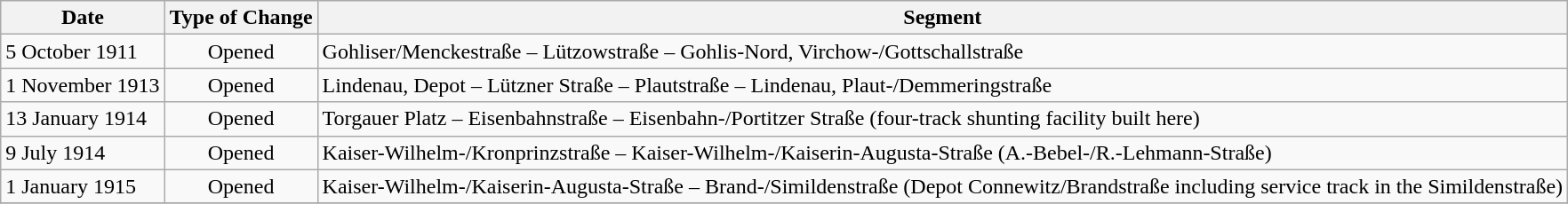<table class="wikitable">
<tr>
<th>Date</th>
<th>Type of Change</th>
<th>Segment</th>
</tr>
<tr>
<td>5 October 1911</td>
<td align="center">Opened</td>
<td>Gohliser/Menckestraße – Lützowstraße – Gohlis-Nord, Virchow-/Gottschallstraße</td>
</tr>
<tr>
<td>1 November 1913</td>
<td align="center">Opened</td>
<td>Lindenau, Depot – Lützner Straße – Plautstraße – Lindenau, Plaut-/Demmeringstraße</td>
</tr>
<tr>
<td>13 January 1914</td>
<td align="center">Opened</td>
<td>Torgauer Platz – Eisenbahnstraße – Eisenbahn-/Portitzer Straße (four-track shunting facility built here)</td>
</tr>
<tr>
<td>9 July 1914</td>
<td align="center">Opened</td>
<td>Kaiser-Wilhelm-/Kronprinzstraße – Kaiser-Wilhelm-/Kaiserin-Augusta-Straße (A.-Bebel-/R.-Lehmann-Straße)</td>
</tr>
<tr>
<td>1 January 1915</td>
<td align="center">Opened</td>
<td>Kaiser-Wilhelm-/Kaiserin-Augusta-Straße – Brand-/Simildenstraße (Depot Connewitz/Brandstraße including service track in the Simildenstraße)</td>
</tr>
<tr>
</tr>
</table>
